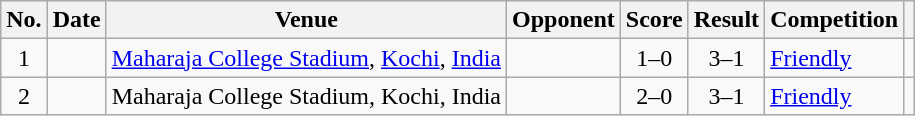<table class="wikitable sortable">
<tr>
<th scope="col">No.</th>
<th scope="col">Date</th>
<th scope="col">Venue</th>
<th scope="col">Opponent</th>
<th scope="col">Score</th>
<th scope="col">Result</th>
<th scope="col">Competition</th>
<th scope="col" class="unsortable"></th>
</tr>
<tr>
<td style="text-align:center">1</td>
<td></td>
<td><a href='#'>Maharaja College Stadium</a>, <a href='#'>Kochi</a>, <a href='#'>India</a></td>
<td></td>
<td style="text-align:center">1–0</td>
<td style="text-align:center">3–1</td>
<td><a href='#'>Friendly</a></td>
<td></td>
</tr>
<tr>
<td style="text-align:center">2</td>
<td></td>
<td>Maharaja College Stadium, Kochi, India</td>
<td></td>
<td style="text-align:center">2–0</td>
<td style="text-align:center">3–1</td>
<td><a href='#'>Friendly</a></td>
<td></td>
</tr>
</table>
